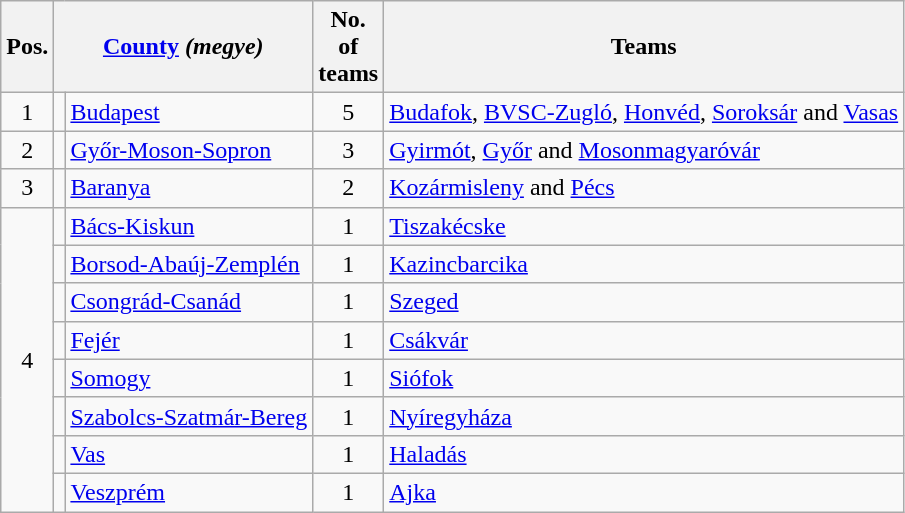<table class="wikitable" style="float:left;margin-right:2em;">
<tr>
<th>Pos.</th>
<th colspan=2><a href='#'>County</a> <em>(megye)</em></th>
<th width=30>No. of teams</th>
<th>Teams</th>
</tr>
<tr>
<td rowspan="1" align="center">1</td>
<td align=center></td>
<td><a href='#'>Budapest</a></td>
<td align="center">5</td>
<td><a href='#'>Budafok</a>, <a href='#'>BVSC-Zugló</a>, <a href='#'>Honvéd</a>, <a href='#'>Soroksár</a> and <a href='#'>Vasas</a></td>
</tr>
<tr>
<td rowspan="1" align="center">2</td>
<td align=center></td>
<td><a href='#'>Győr-Moson-Sopron</a></td>
<td align="center">3</td>
<td><a href='#'>Gyirmót</a>, <a href='#'>Győr</a> and <a href='#'>Mosonmagyaróvár</a></td>
</tr>
<tr>
<td rowspan="1" align="center">3</td>
<td align=center></td>
<td><a href='#'>Baranya</a></td>
<td align="center">2</td>
<td><a href='#'>Kozármisleny</a> and <a href='#'>Pécs</a></td>
</tr>
<tr>
<td rowspan="8" align="center">4</td>
<td align=center></td>
<td><a href='#'>Bács-Kiskun</a></td>
<td align="center">1</td>
<td><a href='#'>Tiszakécske</a></td>
</tr>
<tr>
<td align=center></td>
<td><a href='#'>Borsod-Abaúj-Zemplén</a></td>
<td align="center">1</td>
<td><a href='#'>Kazincbarcika</a></td>
</tr>
<tr>
<td align=center></td>
<td><a href='#'>Csongrád-Csanád</a></td>
<td align="center">1</td>
<td><a href='#'>Szeged</a></td>
</tr>
<tr>
<td align=center></td>
<td><a href='#'>Fejér</a></td>
<td align="center">1</td>
<td><a href='#'>Csákvár</a></td>
</tr>
<tr>
<td align=center></td>
<td><a href='#'>Somogy</a></td>
<td align="center">1</td>
<td><a href='#'>Siófok</a></td>
</tr>
<tr>
<td align=center></td>
<td><a href='#'>Szabolcs-Szatmár-Bereg</a></td>
<td align="center">1</td>
<td><a href='#'>Nyíregyháza</a></td>
</tr>
<tr>
<td align=center></td>
<td><a href='#'>Vas</a></td>
<td align="center">1</td>
<td><a href='#'>Haladás</a></td>
</tr>
<tr>
<td align=center></td>
<td><a href='#'>Veszprém</a></td>
<td align="center">1</td>
<td><a href='#'>Ajka</a></td>
</tr>
</table>
